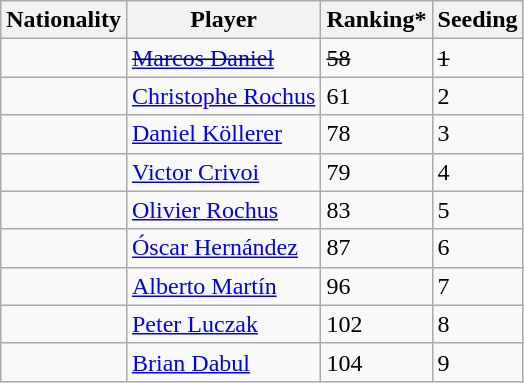<table class="wikitable" border="1">
<tr>
<th>Nationality</th>
<th>Player</th>
<th>Ranking*</th>
<th>Seeding</th>
</tr>
<tr>
<td></td>
<td><s><a href='#'>Marcos Daniel</a></s></td>
<td><s>58</s></td>
<td><s>1</s></td>
</tr>
<tr>
<td></td>
<td><a href='#'>Christophe Rochus</a></td>
<td>61</td>
<td>2</td>
</tr>
<tr>
<td></td>
<td><a href='#'>Daniel Köllerer</a></td>
<td>78</td>
<td>3</td>
</tr>
<tr>
<td></td>
<td><a href='#'>Victor Crivoi</a></td>
<td>79</td>
<td>4</td>
</tr>
<tr>
<td></td>
<td><a href='#'>Olivier Rochus</a></td>
<td>83</td>
<td>5</td>
</tr>
<tr>
<td></td>
<td><a href='#'>Óscar Hernández</a></td>
<td>87</td>
<td>6</td>
</tr>
<tr>
<td></td>
<td><a href='#'>Alberto Martín</a></td>
<td>96</td>
<td>7</td>
</tr>
<tr>
<td></td>
<td><a href='#'>Peter Luczak</a></td>
<td>102</td>
<td>8</td>
</tr>
<tr>
<td></td>
<td><a href='#'>Brian Dabul</a></td>
<td>104</td>
<td>9</td>
</tr>
</table>
